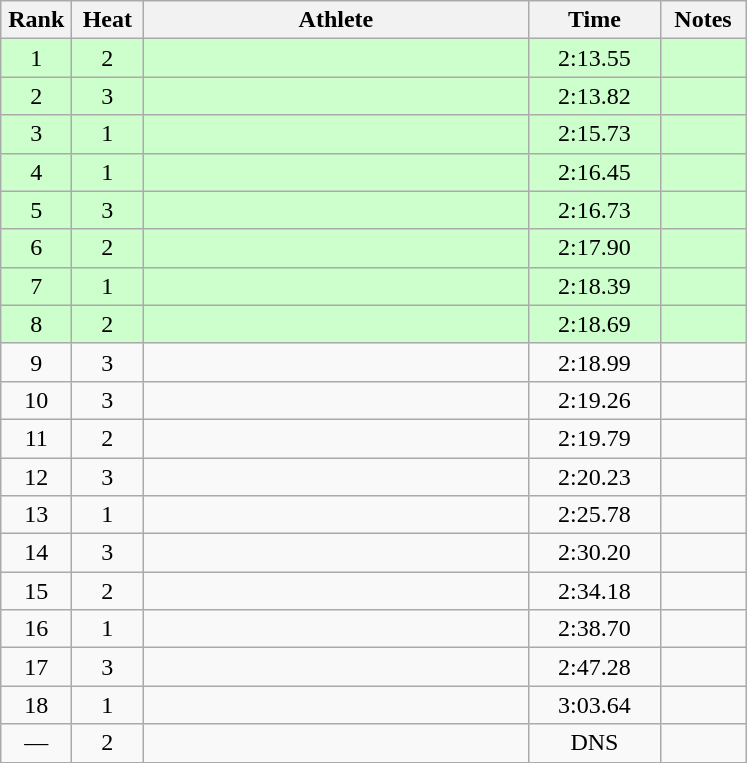<table class="wikitable" style="text-align:center">
<tr>
<th width=40>Rank</th>
<th width=40>Heat</th>
<th width=250>Athlete</th>
<th width=80>Time</th>
<th width=50>Notes</th>
</tr>
<tr bgcolor=ccffcc>
<td>1</td>
<td>2</td>
<td align=left></td>
<td>2:13.55</td>
<td></td>
</tr>
<tr bgcolor=ccffcc>
<td>2</td>
<td>3</td>
<td align=left></td>
<td>2:13.82</td>
<td></td>
</tr>
<tr bgcolor=ccffcc>
<td>3</td>
<td>1</td>
<td align=left></td>
<td>2:15.73</td>
<td></td>
</tr>
<tr bgcolor=ccffcc>
<td>4</td>
<td>1</td>
<td align=left></td>
<td>2:16.45</td>
<td></td>
</tr>
<tr bgcolor=ccffcc>
<td>5</td>
<td>3</td>
<td align=left></td>
<td>2:16.73</td>
<td></td>
</tr>
<tr bgcolor=ccffcc>
<td>6</td>
<td>2</td>
<td align=left></td>
<td>2:17.90</td>
<td></td>
</tr>
<tr bgcolor=ccffcc>
<td>7</td>
<td>1</td>
<td align=left></td>
<td>2:18.39</td>
<td></td>
</tr>
<tr bgcolor=ccffcc>
<td>8</td>
<td>2</td>
<td align=left></td>
<td>2:18.69</td>
<td></td>
</tr>
<tr>
<td>9</td>
<td>3</td>
<td align=left></td>
<td>2:18.99</td>
<td></td>
</tr>
<tr>
<td>10</td>
<td>3</td>
<td align=left></td>
<td>2:19.26</td>
<td></td>
</tr>
<tr>
<td>11</td>
<td>2</td>
<td align=left></td>
<td>2:19.79</td>
<td></td>
</tr>
<tr>
<td>12</td>
<td>3</td>
<td align=left></td>
<td>2:20.23</td>
<td></td>
</tr>
<tr>
<td>13</td>
<td>1</td>
<td align=left></td>
<td>2:25.78</td>
<td></td>
</tr>
<tr>
<td>14</td>
<td>3</td>
<td align=left></td>
<td>2:30.20</td>
<td></td>
</tr>
<tr>
<td>15</td>
<td>2</td>
<td align=left></td>
<td>2:34.18</td>
<td></td>
</tr>
<tr>
<td>16</td>
<td>1</td>
<td align=left></td>
<td>2:38.70</td>
<td></td>
</tr>
<tr>
<td>17</td>
<td>3</td>
<td align=left></td>
<td>2:47.28</td>
<td></td>
</tr>
<tr>
<td>18</td>
<td>1</td>
<td align=left></td>
<td>3:03.64</td>
<td></td>
</tr>
<tr>
<td>—</td>
<td>2</td>
<td align=left></td>
<td>DNS</td>
<td></td>
</tr>
</table>
